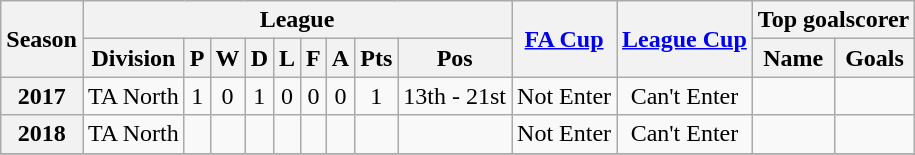<table class="wikitable" style="text-align: center">
<tr>
<th rowspan=2>Season</th>
<th colspan=9>League</th>
<th rowspan=2><a href='#'>FA Cup</a></th>
<th rowspan=2><a href='#'>League Cup</a></th>
<th colspan=2>Top goalscorer</th>
</tr>
<tr>
<th>Division</th>
<th>P</th>
<th>W</th>
<th>D</th>
<th>L</th>
<th>F</th>
<th>A</th>
<th>Pts</th>
<th>Pos</th>
<th>Name</th>
<th>Goals</th>
</tr>
<tr>
<th>2017</th>
<td>TA North</td>
<td>1</td>
<td>0</td>
<td>1</td>
<td>0</td>
<td>0</td>
<td>0</td>
<td>1</td>
<td>13th - 21st</td>
<td>Not Enter</td>
<td>Can't Enter</td>
<td></td>
<td></td>
</tr>
<tr>
<th>2018</th>
<td>TA North</td>
<td></td>
<td></td>
<td></td>
<td></td>
<td></td>
<td></td>
<td></td>
<td></td>
<td>Not Enter</td>
<td>Can't Enter</td>
<td></td>
<td></td>
</tr>
<tr>
</tr>
</table>
